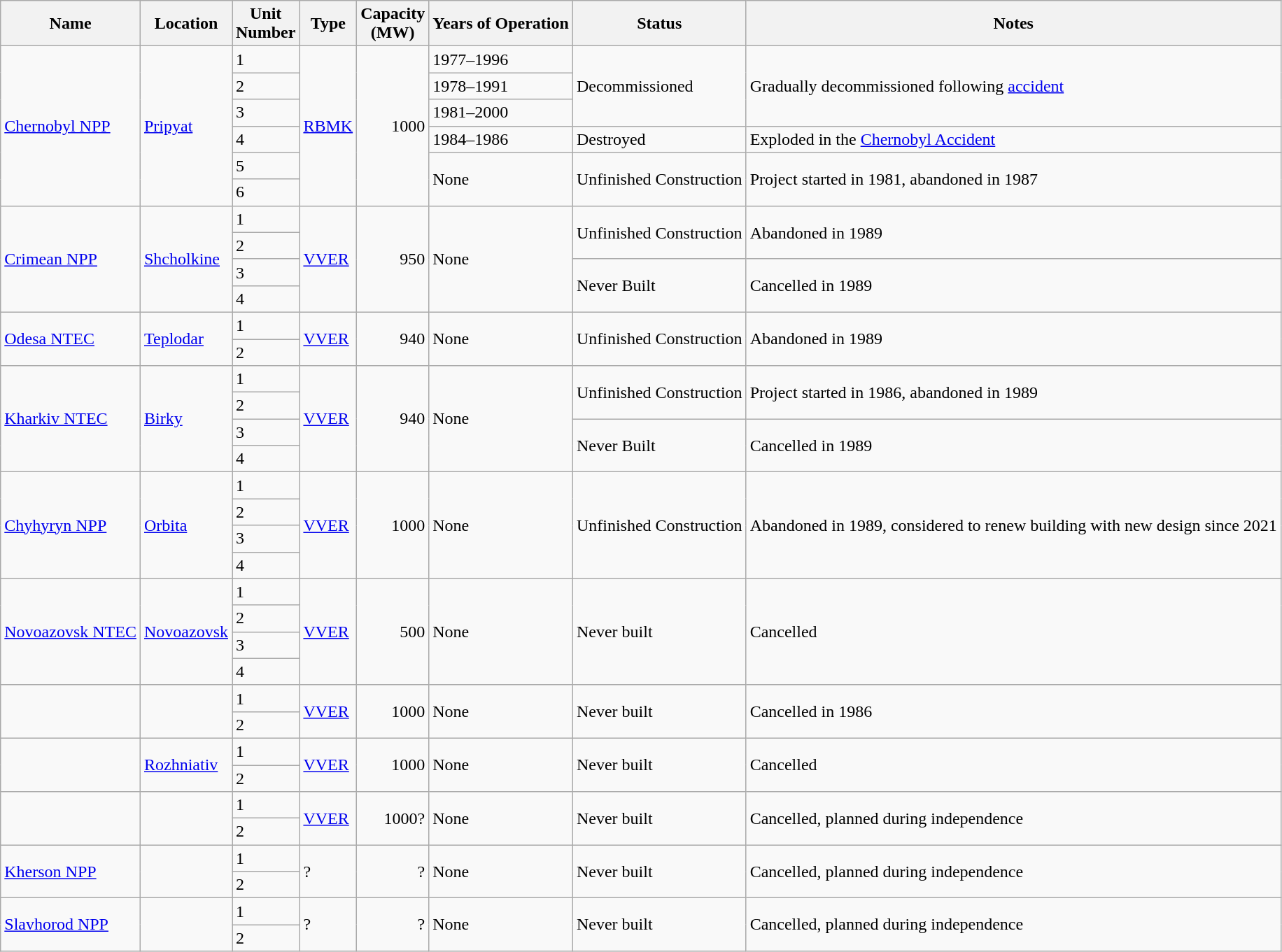<table class="wikitable">
<tr>
<th>Name</th>
<th>Location</th>
<th>Unit<br>Number</th>
<th>Type</th>
<th>Capacity<br>(MW)</th>
<th>Years of Operation</th>
<th>Status</th>
<th>Notes</th>
</tr>
<tr>
<td rowspan="6"><a href='#'>Chernobyl NPP</a></td>
<td rowspan="6"><a href='#'>Pripyat</a></td>
<td>1</td>
<td rowspan="6"><a href='#'>RBMK</a></td>
<td rowspan="6" align="right">1000</td>
<td>1977–1996</td>
<td rowspan="3">Decommissioned</td>
<td rowspan="3">Gradually decommissioned following <a href='#'>accident</a></td>
</tr>
<tr>
<td>2</td>
<td>1978–1991</td>
</tr>
<tr>
<td>3</td>
<td>1981–2000</td>
</tr>
<tr>
<td>4</td>
<td>1984–1986</td>
<td>Destroyed</td>
<td>Exploded in the <a href='#'>Chernobyl Accident</a></td>
</tr>
<tr>
<td>5</td>
<td rowspan="2">None</td>
<td rowspan="2">Unfinished Construction</td>
<td rowspan="2">Project started in 1981, abandoned in 1987</td>
</tr>
<tr>
<td>6</td>
</tr>
<tr>
<td rowspan="4"><a href='#'>Crimean NPP</a></td>
<td rowspan="4"><a href='#'>Shcholkine</a></td>
<td>1</td>
<td rowspan="4"><a href='#'>VVER</a></td>
<td rowspan="4" align="right">950</td>
<td rowspan="4">None</td>
<td rowspan="2">Unfinished Construction</td>
<td rowspan="2">Abandoned in 1989</td>
</tr>
<tr>
<td>2</td>
</tr>
<tr>
<td>3</td>
<td rowspan="2">Never Built</td>
<td rowspan="2">Cancelled in 1989</td>
</tr>
<tr>
<td>4</td>
</tr>
<tr>
<td rowspan="2"><a href='#'>Odesa NTEC</a></td>
<td rowspan="2"><a href='#'>Teplodar</a></td>
<td>1</td>
<td rowspan="2"><a href='#'>VVER</a></td>
<td rowspan="2" align="right">940</td>
<td rowspan="2">None</td>
<td rowspan="2">Unfinished Construction</td>
<td rowspan="2">Abandoned in 1989</td>
</tr>
<tr>
<td>2</td>
</tr>
<tr>
<td rowspan="4"><a href='#'>Kharkiv NTEC</a></td>
<td rowspan="4"><a href='#'>Birky</a></td>
<td>1</td>
<td rowspan="4"><a href='#'>VVER</a></td>
<td rowspan="4" align="right">940</td>
<td rowspan="4">None</td>
<td rowspan="2">Unfinished Construction</td>
<td rowspan="2">Project started in 1986, abandoned in 1989</td>
</tr>
<tr>
<td>2</td>
</tr>
<tr>
<td>3</td>
<td rowspan="2">Never Built</td>
<td rowspan="2">Cancelled in 1989</td>
</tr>
<tr>
<td>4</td>
</tr>
<tr>
<td rowspan="4"><a href='#'>Chyhyryn NPP</a></td>
<td rowspan="4"><a href='#'>Orbita</a></td>
<td>1</td>
<td rowspan="4"><a href='#'>VVER</a></td>
<td rowspan="4" align="right">1000</td>
<td rowspan="4">None</td>
<td rowspan="4">Unfinished Construction</td>
<td rowspan="4">Abandoned in 1989, considered to renew building with new design since 2021</td>
</tr>
<tr>
<td>2</td>
</tr>
<tr>
<td>3</td>
</tr>
<tr>
<td>4</td>
</tr>
<tr>
<td rowspan="4"><a href='#'>Novoazovsk NTEC</a></td>
<td rowspan="4"><a href='#'>Novoazovsk</a></td>
<td>1</td>
<td rowspan="4"><a href='#'>VVER</a></td>
<td rowspan="4" align="right">500</td>
<td rowspan="4">None</td>
<td rowspan="4">Never built</td>
<td rowspan="4">Cancelled</td>
</tr>
<tr>
<td>2</td>
</tr>
<tr>
<td>3</td>
</tr>
<tr>
<td>4</td>
</tr>
<tr>
<td rowspan="2"></td>
<td rowspan="2"></td>
<td>1</td>
<td rowspan="2"><a href='#'>VVER</a></td>
<td rowspan="2" align="right">1000</td>
<td rowspan="2">None</td>
<td rowspan="2">Never built</td>
<td rowspan="2">Cancelled in 1986</td>
</tr>
<tr>
<td>2</td>
</tr>
<tr>
<td rowspan="2"></td>
<td rowspan="2"><a href='#'>Rozhniativ</a></td>
<td>1</td>
<td rowspan="2"><a href='#'>VVER</a></td>
<td rowspan="2" align="right">1000</td>
<td rowspan="2">None</td>
<td rowspan="2">Never built</td>
<td rowspan="2">Cancelled</td>
</tr>
<tr>
<td>2</td>
</tr>
<tr>
<td rowspan="2"></td>
<td rowspan="2"></td>
<td>1</td>
<td rowspan="2"><a href='#'>VVER</a></td>
<td rowspan="2" align="right">1000?</td>
<td rowspan="2">None</td>
<td rowspan="2">Never built</td>
<td rowspan="2">Cancelled, planned during independence</td>
</tr>
<tr>
<td>2</td>
</tr>
<tr>
<td rowspan="2"><a href='#'>Kherson NPP</a></td>
<td rowspan="2"></td>
<td>1</td>
<td rowspan="2">?</td>
<td rowspan="2" align="right">?</td>
<td rowspan="2">None</td>
<td rowspan="2">Never built</td>
<td rowspan="2">Cancelled, planned during independence</td>
</tr>
<tr>
<td>2</td>
</tr>
<tr>
<td rowspan="2"><a href='#'>Slavhorod NPP</a></td>
<td rowspan="2"></td>
<td>1</td>
<td rowspan="2">?</td>
<td rowspan="2" align="right">?</td>
<td rowspan="2">None</td>
<td rowspan="2">Never built</td>
<td rowspan="2">Cancelled, planned during independence</td>
</tr>
<tr>
<td>2</td>
</tr>
</table>
